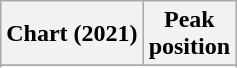<table class="wikitable sortable plainrowheaders" style="text-align:center">
<tr>
<th scope="col">Chart (2021)</th>
<th scope="col">Peak<br>position</th>
</tr>
<tr>
</tr>
<tr>
</tr>
</table>
